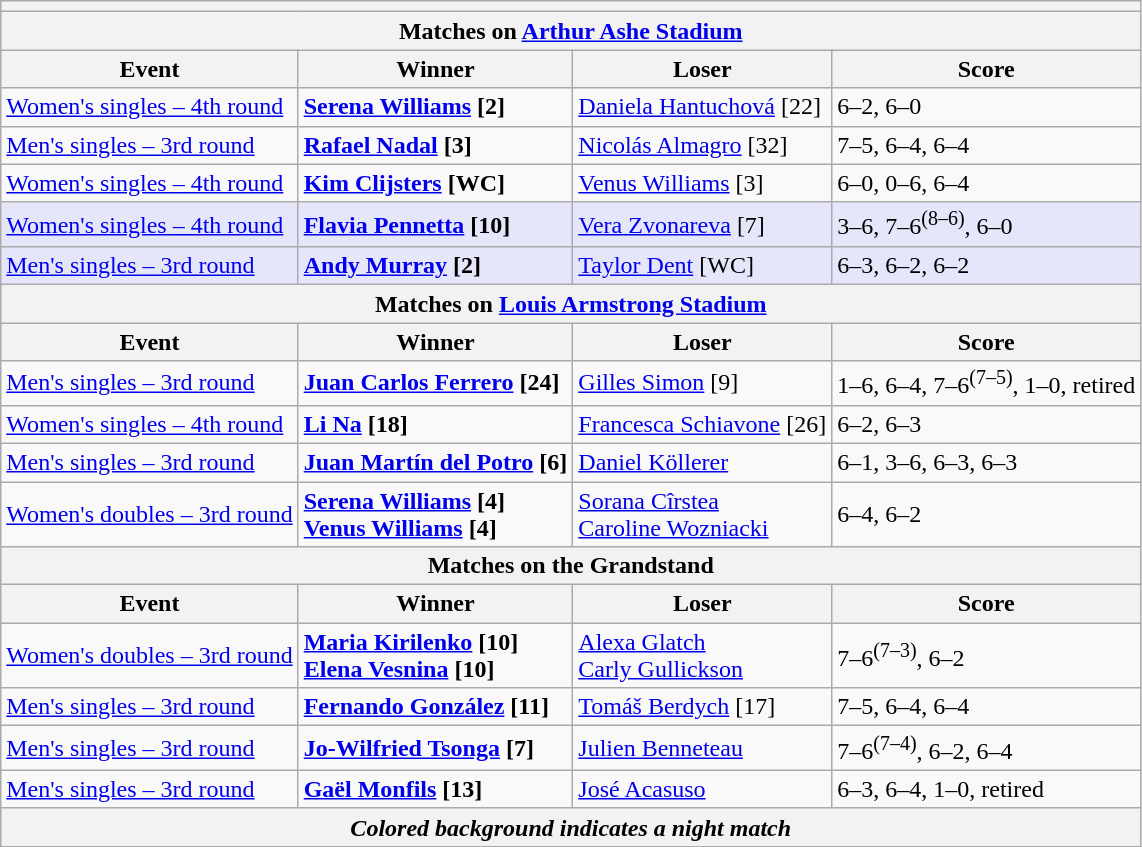<table class="wikitable collapsible uncollapsed">
<tr>
<th colspan=4></th>
</tr>
<tr>
<th colspan=4><strong>Matches on <a href='#'>Arthur Ashe Stadium</a></strong></th>
</tr>
<tr>
<th>Event</th>
<th>Winner</th>
<th>Loser</th>
<th>Score</th>
</tr>
<tr align=left>
<td><a href='#'>Women's singles – 4th round</a></td>
<td> <strong><a href='#'>Serena Williams</a> [2]</strong></td>
<td> <a href='#'>Daniela Hantuchová</a> [22]</td>
<td>6–2, 6–0</td>
</tr>
<tr align=left>
<td><a href='#'>Men's singles – 3rd round</a></td>
<td> <strong><a href='#'>Rafael Nadal</a> [3]</strong></td>
<td> <a href='#'>Nicolás Almagro</a> [32]</td>
<td>7–5, 6–4, 6–4</td>
</tr>
<tr align=left>
<td><a href='#'>Women's singles – 4th round</a></td>
<td> <strong><a href='#'>Kim Clijsters</a> [WC]</strong></td>
<td> <a href='#'>Venus Williams</a> [3]</td>
<td>6–0, 0–6, 6–4</td>
</tr>
<tr style="text-align:left; background:lavender;">
<td><a href='#'>Women's singles – 4th round</a></td>
<td> <strong><a href='#'>Flavia Pennetta</a> [10]</strong></td>
<td> <a href='#'>Vera Zvonareva</a> [7]</td>
<td>3–6, 7–6<sup>(8–6)</sup>, 6–0</td>
</tr>
<tr style="text-align:left; background:lavender;">
<td><a href='#'>Men's singles – 3rd round</a></td>
<td> <strong><a href='#'>Andy Murray</a> [2]</strong></td>
<td> <a href='#'>Taylor Dent</a> [WC]</td>
<td>6–3, 6–2, 6–2</td>
</tr>
<tr>
<th colspan=4><strong>Matches on <a href='#'>Louis Armstrong Stadium</a></strong></th>
</tr>
<tr>
<th>Event</th>
<th>Winner</th>
<th>Loser</th>
<th>Score</th>
</tr>
<tr align=left>
<td><a href='#'>Men's singles – 3rd round</a></td>
<td> <strong><a href='#'>Juan Carlos Ferrero</a> [24]</strong></td>
<td> <a href='#'>Gilles Simon</a> [9]</td>
<td>1–6, 6–4, 7–6<sup>(7–5)</sup>, 1–0, retired</td>
</tr>
<tr align=left>
<td><a href='#'>Women's singles – 4th round</a></td>
<td> <strong><a href='#'>Li Na</a> [18]</strong></td>
<td> <a href='#'>Francesca Schiavone</a> [26]</td>
<td>6–2, 6–3</td>
</tr>
<tr align=left>
<td><a href='#'>Men's singles – 3rd round</a></td>
<td> <strong><a href='#'>Juan Martín del Potro</a> [6]</strong></td>
<td> <a href='#'>Daniel Köllerer</a></td>
<td>6–1, 3–6, 6–3, 6–3</td>
</tr>
<tr align=left>
<td><a href='#'>Women's doubles – 3rd round</a></td>
<td> <strong><a href='#'>Serena Williams</a> [4]<br> <a href='#'>Venus Williams</a> [4]</strong></td>
<td> <a href='#'>Sorana Cîrstea</a><br> <a href='#'>Caroline Wozniacki</a></td>
<td>6–4, 6–2</td>
</tr>
<tr>
<th colspan=4><strong>Matches on the Grandstand</strong></th>
</tr>
<tr>
<th>Event</th>
<th>Winner</th>
<th>Loser</th>
<th>Score</th>
</tr>
<tr align=left>
<td><a href='#'>Women's doubles – 3rd round</a></td>
<td> <strong><a href='#'>Maria Kirilenko</a> [10]<br> <a href='#'>Elena Vesnina</a> [10]</strong></td>
<td> <a href='#'>Alexa Glatch</a><br> <a href='#'>Carly Gullickson</a></td>
<td>7–6<sup>(7–3)</sup>, 6–2</td>
</tr>
<tr align=left>
<td><a href='#'>Men's singles – 3rd round</a></td>
<td>  <strong><a href='#'>Fernando González</a> [11]</strong></td>
<td> <a href='#'>Tomáš Berdych</a> [17]</td>
<td>7–5, 6–4, 6–4</td>
</tr>
<tr align=left>
<td><a href='#'>Men's singles – 3rd round</a></td>
<td> <strong><a href='#'>Jo-Wilfried Tsonga</a> [7]</strong></td>
<td> <a href='#'>Julien Benneteau</a></td>
<td>7–6<sup>(7–4)</sup>, 6–2, 6–4</td>
</tr>
<tr align=left>
<td><a href='#'>Men's singles – 3rd round</a></td>
<td> <strong><a href='#'>Gaël Monfils</a> [13]</strong></td>
<td> <a href='#'>José Acasuso</a></td>
<td>6–3, 6–4, 1–0, retired</td>
</tr>
<tr>
<th colspan=4><em>Colored background indicates a night match</em></th>
</tr>
</table>
